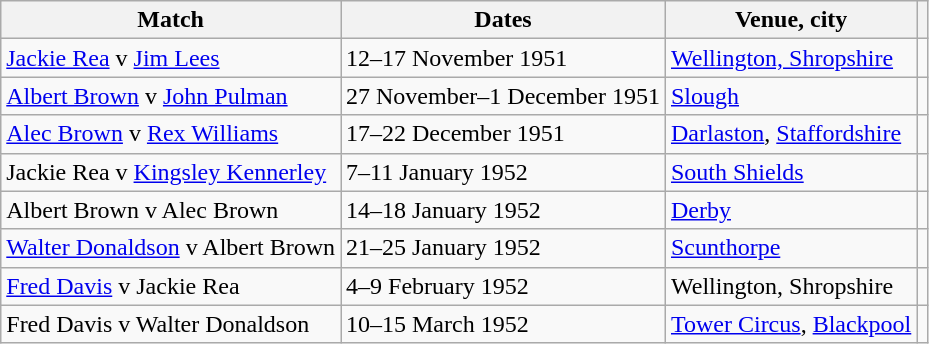<table class="wikitable">
<tr>
<th scope="col">Match</th>
<th scope="col">Dates</th>
<th scope="col">Venue, city</th>
<th scope="col"></th>
</tr>
<tr>
<td><a href='#'>Jackie Rea</a> v <a href='#'>Jim Lees</a></td>
<td>12–17 November 1951</td>
<td><a href='#'>Wellington, Shropshire</a></td>
<td align="center"></td>
</tr>
<tr>
<td><a href='#'>Albert Brown</a> v <a href='#'>John Pulman</a></td>
<td>27 November–1 December 1951</td>
<td><a href='#'>Slough</a></td>
<td align="center"></td>
</tr>
<tr>
<td><a href='#'>Alec Brown</a> v <a href='#'>Rex Williams</a></td>
<td>17–22 December 1951</td>
<td><a href='#'>Darlaston</a>, <a href='#'>Staffordshire</a></td>
<td align="center"></td>
</tr>
<tr>
<td>Jackie Rea v <a href='#'>Kingsley Kennerley</a></td>
<td>7–11 January 1952</td>
<td><a href='#'>South Shields</a></td>
<td align="center"></td>
</tr>
<tr>
<td>Albert Brown v Alec Brown</td>
<td>14–18 January 1952</td>
<td><a href='#'>Derby</a></td>
<td align="center"></td>
</tr>
<tr>
<td><a href='#'>Walter Donaldson</a> v Albert Brown</td>
<td>21–25 January 1952</td>
<td><a href='#'>Scunthorpe</a></td>
<td align="center"></td>
</tr>
<tr>
<td><a href='#'>Fred Davis</a> v Jackie Rea</td>
<td>4–9 February 1952</td>
<td>Wellington, Shropshire</td>
<td align="center"></td>
</tr>
<tr>
<td>Fred Davis v Walter Donaldson</td>
<td>10–15 March 1952</td>
<td><a href='#'>Tower Circus</a>, <a href='#'>Blackpool</a></td>
<td align="center"></td>
</tr>
</table>
